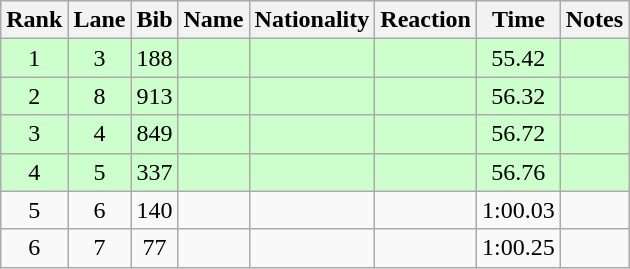<table class="wikitable sortable" style="text-align:center">
<tr>
<th>Rank</th>
<th>Lane</th>
<th>Bib</th>
<th>Name</th>
<th>Nationality</th>
<th>Reaction</th>
<th>Time</th>
<th>Notes</th>
</tr>
<tr bgcolor=ccffcc>
<td>1</td>
<td>3</td>
<td>188</td>
<td align=left></td>
<td align=left></td>
<td></td>
<td>55.42</td>
<td><strong></strong></td>
</tr>
<tr bgcolor=ccffcc>
<td>2</td>
<td>8</td>
<td>913</td>
<td align=left></td>
<td align=left></td>
<td></td>
<td>56.32</td>
<td><strong></strong></td>
</tr>
<tr bgcolor=ccffcc>
<td>3</td>
<td>4</td>
<td>849</td>
<td align=left></td>
<td align=left></td>
<td></td>
<td>56.72</td>
<td><strong></strong></td>
</tr>
<tr bgcolor=ccffcc>
<td>4</td>
<td>5</td>
<td>337</td>
<td align=left></td>
<td align=left></td>
<td></td>
<td>56.76</td>
<td><strong></strong></td>
</tr>
<tr>
<td>5</td>
<td>6</td>
<td>140</td>
<td align=left></td>
<td align=left></td>
<td></td>
<td>1:00.03</td>
<td></td>
</tr>
<tr>
<td>6</td>
<td>7</td>
<td>77</td>
<td align=left></td>
<td align=left></td>
<td></td>
<td>1:00.25</td>
<td></td>
</tr>
</table>
